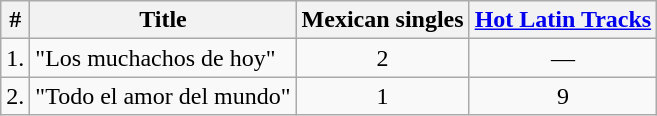<table class="wikitable">
<tr>
<th>#</th>
<th>Title</th>
<th>Mexican singles</th>
<th><a href='#'>Hot Latin Tracks</a></th>
</tr>
<tr>
<td>1.</td>
<td>"Los muchachos de hoy"</td>
<td align="center">2</td>
<td align="center">—</td>
</tr>
<tr>
<td>2.</td>
<td>"Todo el amor del mundo"</td>
<td align="center">1</td>
<td align="center">9 </td>
</tr>
</table>
